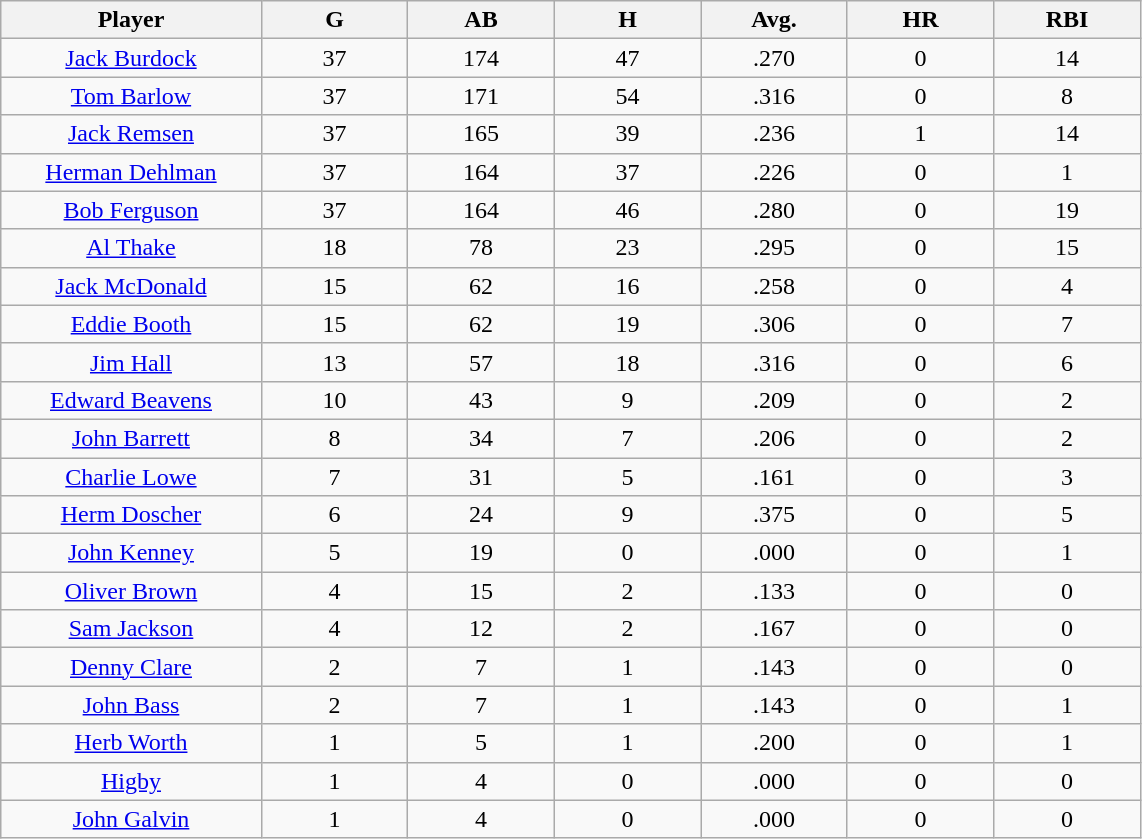<table class="wikitable sortable">
<tr>
<th bgcolor="#DDDDFF" width="16%">Player</th>
<th bgcolor="#DDDDFF" width="9%">G</th>
<th bgcolor="#DDDDFF" width="9%">AB</th>
<th bgcolor="#DDDDFF" width="9%">H</th>
<th bgcolor="#DDDDFF" width="9%">Avg.</th>
<th bgcolor="#DDDDFF" width="9%">HR</th>
<th bgcolor="#DDDDFF" width="9%">RBI</th>
</tr>
<tr align=center>
<td><a href='#'>Jack Burdock</a></td>
<td>37</td>
<td>174</td>
<td>47</td>
<td>.270</td>
<td>0</td>
<td>14</td>
</tr>
<tr align=center>
<td><a href='#'>Tom Barlow</a></td>
<td>37</td>
<td>171</td>
<td>54</td>
<td>.316</td>
<td>0</td>
<td>8</td>
</tr>
<tr align=center>
<td><a href='#'>Jack Remsen</a></td>
<td>37</td>
<td>165</td>
<td>39</td>
<td>.236</td>
<td>1</td>
<td>14</td>
</tr>
<tr align=center>
<td><a href='#'>Herman Dehlman</a></td>
<td>37</td>
<td>164</td>
<td>37</td>
<td>.226</td>
<td>0</td>
<td>1</td>
</tr>
<tr align=center>
<td><a href='#'>Bob Ferguson</a></td>
<td>37</td>
<td>164</td>
<td>46</td>
<td>.280</td>
<td>0</td>
<td>19</td>
</tr>
<tr align=center>
<td><a href='#'>Al Thake</a></td>
<td>18</td>
<td>78</td>
<td>23</td>
<td>.295</td>
<td>0</td>
<td>15</td>
</tr>
<tr align=center>
<td><a href='#'>Jack McDonald</a></td>
<td>15</td>
<td>62</td>
<td>16</td>
<td>.258</td>
<td>0</td>
<td>4</td>
</tr>
<tr align=center>
<td><a href='#'>Eddie Booth</a></td>
<td>15</td>
<td>62</td>
<td>19</td>
<td>.306</td>
<td>0</td>
<td>7</td>
</tr>
<tr align=center>
<td><a href='#'>Jim Hall</a></td>
<td>13</td>
<td>57</td>
<td>18</td>
<td>.316</td>
<td>0</td>
<td>6</td>
</tr>
<tr align=center>
<td><a href='#'>Edward Beavens</a></td>
<td>10</td>
<td>43</td>
<td>9</td>
<td>.209</td>
<td>0</td>
<td>2</td>
</tr>
<tr align=center>
<td><a href='#'>John Barrett</a></td>
<td>8</td>
<td>34</td>
<td>7</td>
<td>.206</td>
<td>0</td>
<td>2</td>
</tr>
<tr align=center>
<td><a href='#'>Charlie Lowe</a></td>
<td>7</td>
<td>31</td>
<td>5</td>
<td>.161</td>
<td>0</td>
<td>3</td>
</tr>
<tr align=center>
<td><a href='#'>Herm Doscher</a></td>
<td>6</td>
<td>24</td>
<td>9</td>
<td>.375</td>
<td>0</td>
<td>5</td>
</tr>
<tr align=center>
<td><a href='#'>John Kenney</a></td>
<td>5</td>
<td>19</td>
<td>0</td>
<td>.000</td>
<td>0</td>
<td>1</td>
</tr>
<tr align=center>
<td><a href='#'>Oliver Brown</a></td>
<td>4</td>
<td>15</td>
<td>2</td>
<td>.133</td>
<td>0</td>
<td>0</td>
</tr>
<tr align=center>
<td><a href='#'>Sam Jackson</a></td>
<td>4</td>
<td>12</td>
<td>2</td>
<td>.167</td>
<td>0</td>
<td>0</td>
</tr>
<tr align=center>
<td><a href='#'>Denny Clare</a></td>
<td>2</td>
<td>7</td>
<td>1</td>
<td>.143</td>
<td>0</td>
<td>0</td>
</tr>
<tr align=center>
<td><a href='#'>John Bass</a></td>
<td>2</td>
<td>7</td>
<td>1</td>
<td>.143</td>
<td>0</td>
<td>1</td>
</tr>
<tr align=center>
<td><a href='#'>Herb Worth</a></td>
<td>1</td>
<td>5</td>
<td>1</td>
<td>.200</td>
<td>0</td>
<td>1</td>
</tr>
<tr align=center>
<td><a href='#'>Higby</a></td>
<td>1</td>
<td>4</td>
<td>0</td>
<td>.000</td>
<td>0</td>
<td>0</td>
</tr>
<tr align=center>
<td><a href='#'>John Galvin</a></td>
<td>1</td>
<td>4</td>
<td>0</td>
<td>.000</td>
<td>0</td>
<td>0</td>
</tr>
</table>
